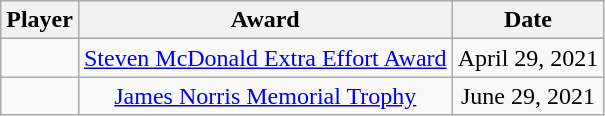<table class="wikitable sortable" style="text-align:center;">
<tr>
<th>Player</th>
<th>Award</th>
<th>Date</th>
</tr>
<tr>
<td></td>
<td><a href='#'>Steven McDonald Extra Effort Award</a></td>
<td>April 29, 2021</td>
</tr>
<tr>
<td></td>
<td><a href='#'>James Norris Memorial Trophy</a></td>
<td>June 29, 2021</td>
</tr>
</table>
